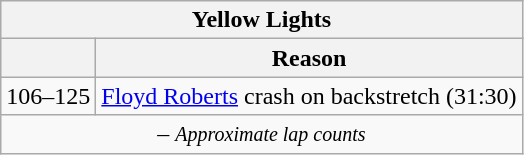<table class="wikitable">
<tr>
<th colspan=2>Yellow Lights</th>
</tr>
<tr>
<th></th>
<th>Reason</th>
</tr>
<tr>
<td>106–125</td>
<td><a href='#'>Floyd Roberts</a> crash on backstretch (31:30)</td>
</tr>
<tr>
<td colspan=2 align=center> – <em><small>Approximate lap counts</small></em></td>
</tr>
</table>
